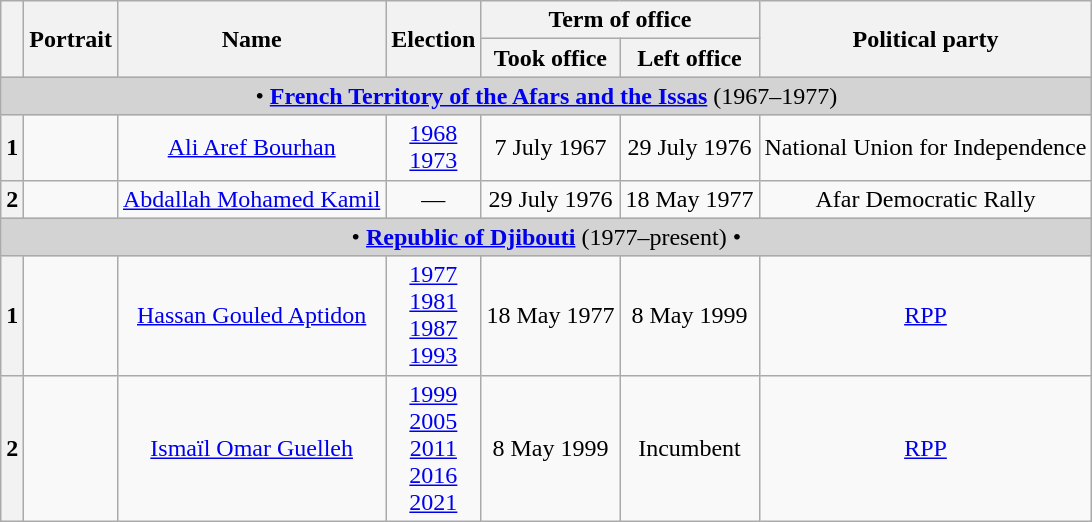<table class="wikitable" style="text-align:center">
<tr>
<th rowspan="2"></th>
<th rowspan="2">Portrait</th>
<th rowspan="2">Name<br></th>
<th rowspan="2">Election</th>
<th colspan="2">Term of office</th>
<th rowspan="2">Political party</th>
</tr>
<tr>
<th>Took office</th>
<th>Left office</th>
</tr>
<tr>
<td colspan="7" bgcolor="lightgrey" align="center"> • <strong><a href='#'>French Territory of the Afars and the Issas</a></strong> (1967–1977)</td>
</tr>
<tr>
<th style="background:#; color:;">1</th>
<td></td>
<td><a href='#'>Ali Aref Bourhan</a><br></td>
<td><a href='#'>1968</a><br><a href='#'>1973</a></td>
<td>7 July 1967</td>
<td>29 July 1976</td>
<td>National Union for Independence</td>
</tr>
<tr>
<th style="background:#; color:;">2</th>
<td></td>
<td><a href='#'>Abdallah Mohamed Kamil</a><br></td>
<td>—</td>
<td>29 July 1976</td>
<td>18 May 1977</td>
<td>Afar Democratic Rally</td>
</tr>
<tr>
<td colspan="7" bgcolor="lightgrey" align="center"> • <strong><a href='#'>Republic of Djibouti</a></strong> (1977–present) • </td>
</tr>
<tr>
<th>1</th>
<td></td>
<td><a href='#'>Hassan Gouled Aptidon</a><br></td>
<td><a href='#'>1977</a><br><a href='#'>1981</a><br><a href='#'>1987</a><br><a href='#'>1993</a></td>
<td>18 May 1977</td>
<td>8 May 1999</td>
<td><a href='#'>RPP</a></td>
</tr>
<tr>
<th>2</th>
<td></td>
<td><a href='#'>Ismaïl Omar Guelleh</a><br></td>
<td><a href='#'>1999</a><br><a href='#'>2005</a><br><a href='#'>2011</a><br><a href='#'>2016</a><br><a href='#'>2021</a></td>
<td>8 May 1999</td>
<td>Incumbent</td>
<td><a href='#'>RPP</a></td>
</tr>
</table>
